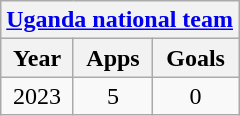<table class="wikitable" style="text-align:center">
<tr>
<th colspan=3><a href='#'>Uganda national team</a></th>
</tr>
<tr>
<th>Year</th>
<th>Apps</th>
<th>Goals</th>
</tr>
<tr>
<td>2023</td>
<td>5</td>
<td>0</td>
</tr>
</table>
